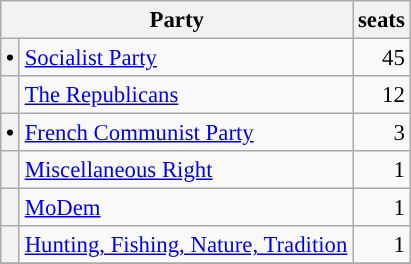<table class="wikitable" style="font-size: 95%;">
<tr>
<th colspan=2>Party</th>
<th>seats</th>
</tr>
<tr>
<th style="background-color: "><span>•</span></th>
<td><a href='#'>Socialist Party</a></td>
<td align="right">45</td>
</tr>
<tr>
<th style="background-color: "></th>
<td><a href='#'>The Republicans</a></td>
<td align="right">12</td>
</tr>
<tr>
<th style="background-color: "><span>•</span></th>
<td><a href='#'>French Communist Party</a></td>
<td align="right">3</td>
</tr>
<tr>
<th style="background-color: "></th>
<td><a href='#'>Miscellaneous Right</a></td>
<td align="right">1</td>
</tr>
<tr>
<th style="background-color: "></th>
<td><a href='#'>MoDem</a></td>
<td align="right">1</td>
</tr>
<tr>
<th style="background-color: "></th>
<td><a href='#'>Hunting, Fishing, Nature, Tradition</a></td>
<td align="right">1</td>
</tr>
<tr>
</tr>
</table>
